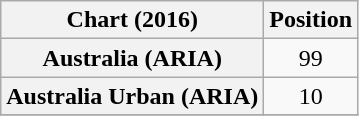<table class="wikitable plainrowheaders" style="text-align:center;">
<tr>
<th scope="col">Chart (2016)</th>
<th scope="col">Position</th>
</tr>
<tr>
<th scope="row">Australia (ARIA)</th>
<td>99</td>
</tr>
<tr>
<th scope="row">Australia Urban (ARIA)</th>
<td>10</td>
</tr>
<tr>
</tr>
</table>
